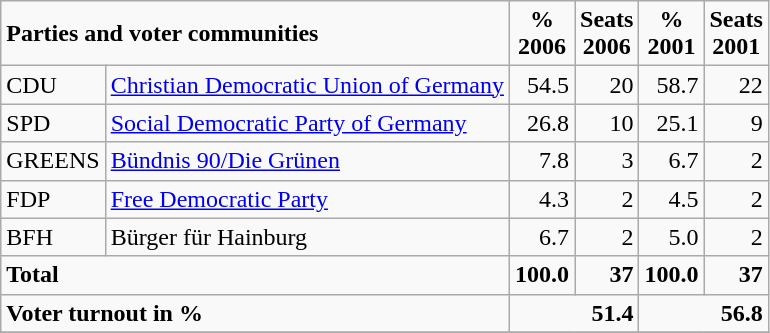<table class="wikitable">
<tr --  class="hintergrundfarbe5">
<td colspan="2"><strong>Parties and voter communities</strong></td>
<td align="center"><strong>%<br>2006</strong></td>
<td align="center"><strong>Seats<br>2006</strong></td>
<td align="center"><strong>%<br>2001</strong></td>
<td align="center"><strong>Seats<br>2001</strong></td>
</tr>
<tr --->
<td>CDU</td>
<td><a href='#'>Christian Democratic Union of Germany</a></td>
<td align="right">54.5</td>
<td align="right">20</td>
<td align="right">58.7</td>
<td align="right">22</td>
</tr>
<tr --->
<td>SPD</td>
<td><a href='#'>Social Democratic Party of Germany</a></td>
<td align="right">26.8</td>
<td align="right">10</td>
<td align="right">25.1</td>
<td align="right">9</td>
</tr>
<tr --->
<td>GREENS</td>
<td><a href='#'>Bündnis 90/Die Grünen</a></td>
<td align="right">7.8</td>
<td align="right">3</td>
<td align="right">6.7</td>
<td align="right">2</td>
</tr>
<tr --->
<td>FDP</td>
<td><a href='#'>Free Democratic Party</a></td>
<td align="right">4.3</td>
<td align="right">2</td>
<td align="right">4.5</td>
<td align="right">2</td>
</tr>
<tr --->
<td>BFH</td>
<td>Bürger für Hainburg</td>
<td align="right">6.7</td>
<td align="right">2</td>
<td align="right">5.0</td>
<td align="right">2</td>
</tr>
<tr -- class="hintergrundfarbe5">
<td colspan="2"><strong>Total</strong></td>
<td align="right"><strong>100.0</strong></td>
<td align="right"><strong>37</strong></td>
<td align="right"><strong>100.0</strong></td>
<td align="right"><strong>37</strong></td>
</tr>
<tr -- class="hintergrundfarbe5">
<td colspan="2"><strong>Voter turnout in %</strong></td>
<td colspan="2" align="right"><strong>51.4</strong></td>
<td colspan="2" align="right"><strong>56.8</strong></td>
</tr>
<tr --->
</tr>
</table>
